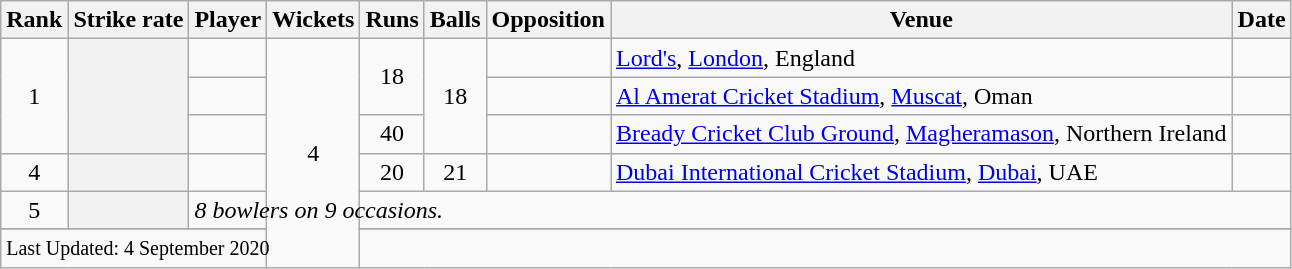<table class="wikitable plainrowheaders sortable">
<tr>
<th scope=col>Rank</th>
<th scope=col>Strike rate</th>
<th scope=col>Player</th>
<th scope=col>Wickets</th>
<th scope=col>Runs</th>
<th scope=col>Balls</th>
<th scope=col>Opposition</th>
<th scope=col>Venue</th>
<th scope=col>Date</th>
</tr>
<tr>
<td align=center rowspan=3>1</td>
<th scope=row style=text-align:center; rowspan=3></th>
<td></td>
<td align=center rowspan=12>4</td>
<td align=center rowspan=2>18</td>
<td align=center rowspan=3>18</td>
<td></td>
<td><a href='#'>Lord's</a>, <a href='#'>London</a>, England</td>
<td> </td>
</tr>
<tr>
<td></td>
<td></td>
<td><a href='#'>Al Amerat Cricket Stadium</a>, <a href='#'>Muscat</a>, Oman</td>
<td></td>
</tr>
<tr>
<td> </td>
<td align=center>40</td>
<td></td>
<td><a href='#'>Bready Cricket Club Ground</a>, <a href='#'>Magheramason</a>, Northern Ireland</td>
<td></td>
</tr>
<tr>
<td align=center>4</td>
<th scope=row style=text-align:center;></th>
<td></td>
<td align=center>20</td>
<td align=center>21</td>
<td></td>
<td><a href='#'>Dubai International Cricket Stadium</a>, <a href='#'>Dubai</a>, UAE</td>
<td></td>
</tr>
<tr>
<td align=center>5</td>
<th scope=row style=text-align:center;></th>
<td colspan=7><em>8 bowlers on 9 occasions.</em></td>
</tr>
<tr>
</tr>
<tr class=sortbottom>
<td colspan=9><small>Last Updated: 4 September 2020</small></td>
</tr>
</table>
